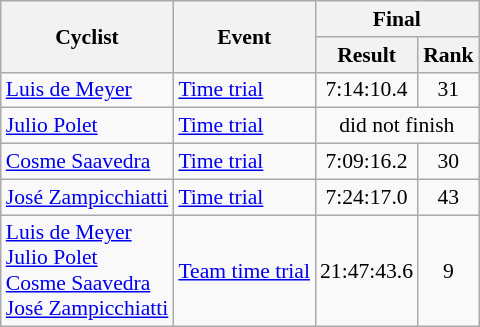<table class=wikitable style="font-size:90%">
<tr>
<th rowspan=2>Cyclist</th>
<th rowspan=2>Event</th>
<th colspan=2>Final</th>
</tr>
<tr>
<th>Result</th>
<th>Rank</th>
</tr>
<tr>
<td><a href='#'>Luis de Meyer</a></td>
<td><a href='#'>Time trial</a></td>
<td align=center>7:14:10.4</td>
<td align=center>31</td>
</tr>
<tr>
<td><a href='#'>Julio Polet</a></td>
<td><a href='#'>Time trial</a></td>
<td align=center colspan=2>did not finish</td>
</tr>
<tr>
<td><a href='#'>Cosme Saavedra</a></td>
<td><a href='#'>Time trial</a></td>
<td align=center>7:09:16.2</td>
<td align=center>30</td>
</tr>
<tr>
<td><a href='#'>José Zampicchiatti</a></td>
<td><a href='#'>Time trial</a></td>
<td align=center>7:24:17.0</td>
<td align=center>43</td>
</tr>
<tr>
<td><a href='#'>Luis de Meyer</a> <br> <a href='#'>Julio Polet</a> <br> <a href='#'>Cosme Saavedra</a> <br> <a href='#'>José Zampicchiatti</a></td>
<td><a href='#'>Team time trial</a></td>
<td align=center>21:47:43.6</td>
<td align=center>9</td>
</tr>
</table>
